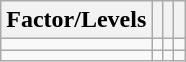<table class="wikitable">
<tr>
<th>Factor/Levels</th>
<th></th>
<th></th>
<th></th>
</tr>
<tr>
<td></td>
<td></td>
<td></td>
<td></td>
</tr>
<tr>
<td></td>
<td></td>
<td></td>
<td></td>
</tr>
</table>
